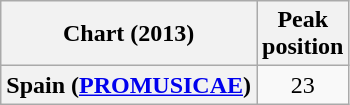<table class="wikitable sortable plainrowheaders" style="text-align:center">
<tr>
<th scope="col">Chart (2013)</th>
<th scope="col">Peak<br>position</th>
</tr>
<tr>
<th scope="row">Spain (<a href='#'>PROMUSICAE</a>)</th>
<td>23</td>
</tr>
</table>
